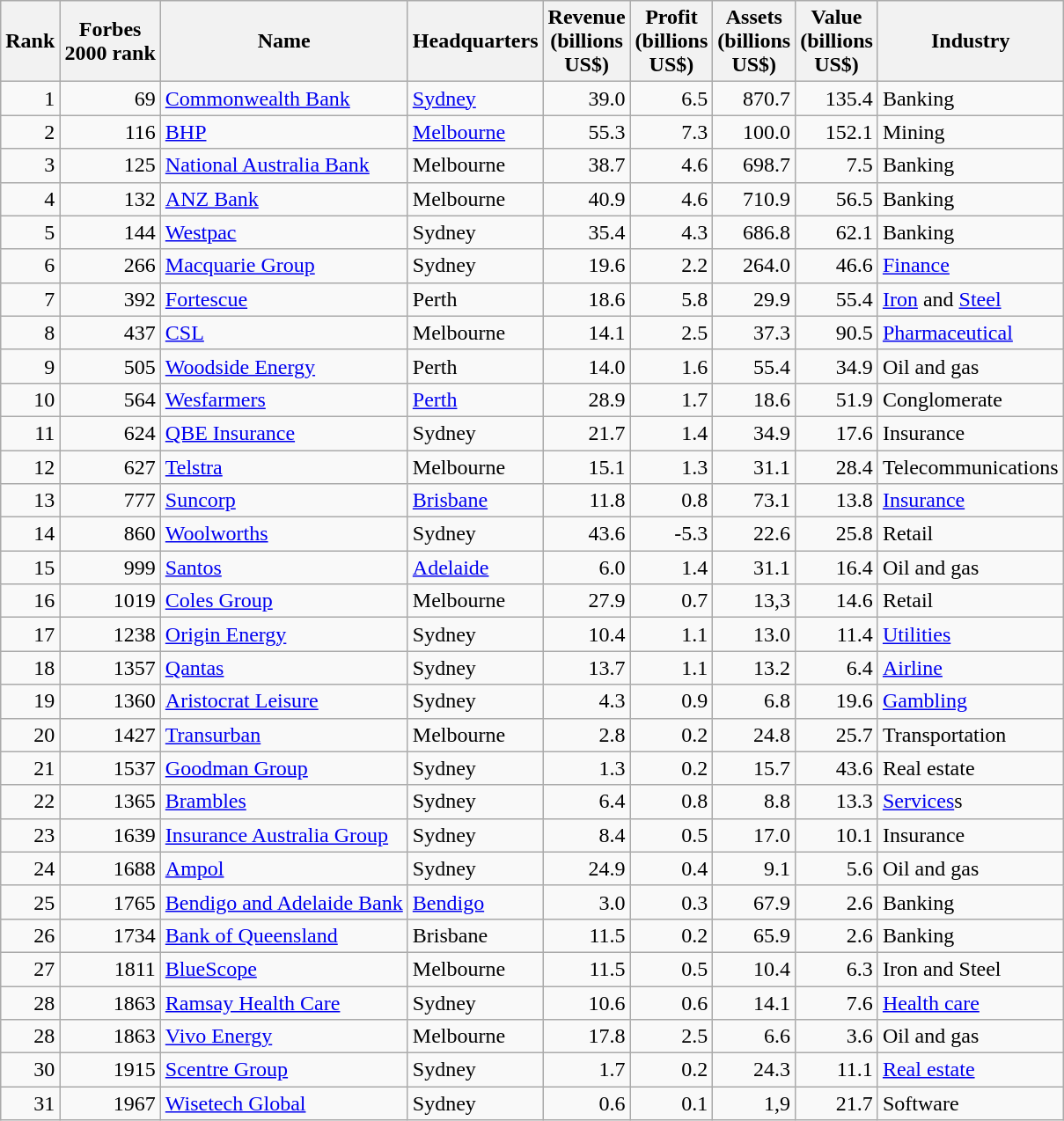<table class="wikitable sortable" style="text-align:right;">
<tr>
<th align="center">Rank</th>
<th align="center">Forbes <br>2000 rank</th>
<th align="center">Name</th>
<th align="center">Headquarters</th>
<th align="center">Revenue<br>(billions <br>US$)</th>
<th align="center">Profit<br>(billions <br>US$)</th>
<th align="center">Assets<br>(billions <br>US$)</th>
<th align="center">Value<br>(billions <br>US$)</th>
<th align="center">Industry</th>
</tr>
<tr>
<td>1</td>
<td>69</td>
<td align="left"><a href='#'>Commonwealth Bank</a></td>
<td align="left"><a href='#'>Sydney</a></td>
<td>39.0</td>
<td>6.5</td>
<td>870.7</td>
<td>135.4</td>
<td align="left">Banking</td>
</tr>
<tr>
<td>2</td>
<td>116</td>
<td align="left"><a href='#'>BHP</a></td>
<td align="left"><a href='#'>Melbourne</a></td>
<td>55.3</td>
<td>7.3</td>
<td>100.0</td>
<td>152.1</td>
<td align="left">Mining</td>
</tr>
<tr>
<td>3</td>
<td>125</td>
<td align="left"><a href='#'>National Australia Bank</a></td>
<td align="left">Melbourne</td>
<td>38.7</td>
<td>4.6</td>
<td>698.7</td>
<td>7.5</td>
<td align="left">Banking</td>
</tr>
<tr>
<td>4</td>
<td>132</td>
<td align="left"><a href='#'>ANZ Bank</a></td>
<td align="left">Melbourne</td>
<td>40.9</td>
<td>4.6</td>
<td>710.9</td>
<td>56.5</td>
<td align="left">Banking</td>
</tr>
<tr>
<td>5</td>
<td>144</td>
<td align="left"><a href='#'>Westpac</a></td>
<td align="left">Sydney</td>
<td>35.4</td>
<td>4.3</td>
<td>686.8</td>
<td>62.1</td>
<td align="left">Banking</td>
</tr>
<tr>
<td>6</td>
<td>266</td>
<td align="left"><a href='#'>Macquarie Group</a></td>
<td align="left">Sydney</td>
<td>19.6</td>
<td>2.2</td>
<td>264.0</td>
<td>46.6</td>
<td align="left"><a href='#'>Finance</a></td>
</tr>
<tr>
<td>7</td>
<td>392</td>
<td align="left"><a href='#'>Fortescue</a></td>
<td align="left">Perth</td>
<td>18.6</td>
<td>5.8</td>
<td>29.9</td>
<td>55.4</td>
<td align="left"><a href='#'>Iron</a> and <a href='#'>Steel</a></td>
</tr>
<tr>
<td>8</td>
<td>437</td>
<td align="left"><a href='#'>CSL</a></td>
<td align="left">Melbourne</td>
<td>14.1</td>
<td>2.5</td>
<td>37.3</td>
<td>90.5</td>
<td align="left"><a href='#'>Pharmaceutical</a></td>
</tr>
<tr>
<td>9</td>
<td>505</td>
<td align="left"><a href='#'>Woodside Energy</a></td>
<td align="left">Perth</td>
<td>14.0</td>
<td>1.6</td>
<td>55.4</td>
<td>34.9</td>
<td align="left">Oil and gas</td>
</tr>
<tr>
<td>10</td>
<td>564</td>
<td align="left"><a href='#'>Wesfarmers</a></td>
<td align="left"><a href='#'>Perth</a></td>
<td>28.9</td>
<td>1.7</td>
<td>18.6</td>
<td>51.9</td>
<td align="left">Conglomerate</td>
</tr>
<tr>
<td>11</td>
<td>624</td>
<td align="left"><a href='#'>QBE Insurance</a></td>
<td align="left">Sydney</td>
<td>21.7</td>
<td>1.4</td>
<td>34.9</td>
<td>17.6</td>
<td align="left">Insurance</td>
</tr>
<tr>
<td>12</td>
<td>627</td>
<td align="left"><a href='#'>Telstra</a></td>
<td align="left">Melbourne</td>
<td>15.1</td>
<td>1.3</td>
<td>31.1</td>
<td>28.4</td>
<td align="left">Telecommunications</td>
</tr>
<tr>
<td>13</td>
<td>777</td>
<td align="left"><a href='#'>Suncorp</a></td>
<td align="left"><a href='#'>Brisbane</a></td>
<td>11.8</td>
<td>0.8</td>
<td>73.1</td>
<td>13.8</td>
<td align="left"><a href='#'>Insurance</a></td>
</tr>
<tr>
<td>14</td>
<td>860</td>
<td align="left"><a href='#'>Woolworths</a></td>
<td align="left">Sydney</td>
<td>43.6</td>
<td>-5.3</td>
<td>22.6</td>
<td>25.8</td>
<td align="left">Retail</td>
</tr>
<tr>
<td>15</td>
<td>999</td>
<td align="left"><a href='#'>Santos</a></td>
<td align="left"><a href='#'>Adelaide</a></td>
<td>6.0</td>
<td>1.4</td>
<td>31.1</td>
<td>16.4</td>
<td align="left">Oil and gas</td>
</tr>
<tr>
<td>16</td>
<td>1019</td>
<td align="left"><a href='#'>Coles Group</a></td>
<td align="left">Melbourne</td>
<td>27.9</td>
<td>0.7</td>
<td>13,3</td>
<td>14.6</td>
<td align="left">Retail</td>
</tr>
<tr>
<td>17</td>
<td>1238</td>
<td align="left"><a href='#'>Origin Energy</a></td>
<td align="left">Sydney</td>
<td>10.4</td>
<td>1.1</td>
<td>13.0</td>
<td>11.4</td>
<td align="left"><a href='#'>Utilities</a></td>
</tr>
<tr>
<td>18</td>
<td>1357</td>
<td align="left"><a href='#'>Qantas</a></td>
<td align="left">Sydney</td>
<td>13.7</td>
<td>1.1</td>
<td>13.2</td>
<td>6.4</td>
<td align="left"><a href='#'>Airline</a></td>
</tr>
<tr>
<td>19</td>
<td>1360</td>
<td align="left"><a href='#'>Aristocrat Leisure</a></td>
<td align="left">Sydney</td>
<td>4.3</td>
<td>0.9</td>
<td>6.8</td>
<td>19.6</td>
<td align="left"><a href='#'>Gambling</a></td>
</tr>
<tr>
<td>20</td>
<td>1427</td>
<td align="left"><a href='#'>Transurban</a></td>
<td align="left">Melbourne</td>
<td>2.8</td>
<td>0.2</td>
<td>24.8</td>
<td>25.7</td>
<td align="left">Transportation</td>
</tr>
<tr>
<td>21</td>
<td>1537</td>
<td align="left"><a href='#'>Goodman Group</a></td>
<td align="left">Sydney</td>
<td>1.3</td>
<td>0.2</td>
<td>15.7</td>
<td>43.6</td>
<td align="left">Real estate</td>
</tr>
<tr>
<td>22</td>
<td>1365</td>
<td align="left"><a href='#'>Brambles</a></td>
<td align="left">Sydney</td>
<td>6.4</td>
<td>0.8</td>
<td>8.8</td>
<td>13.3</td>
<td align="left"><a href='#'>Services</a>s</td>
</tr>
<tr>
<td>23</td>
<td>1639</td>
<td align="left"><a href='#'>Insurance Australia Group</a></td>
<td align="left">Sydney</td>
<td>8.4</td>
<td>0.5</td>
<td>17.0</td>
<td>10.1</td>
<td align="left">Insurance</td>
</tr>
<tr>
<td>24</td>
<td>1688</td>
<td align="left"><a href='#'>Ampol</a></td>
<td align="left">Sydney</td>
<td>24.9</td>
<td>0.4</td>
<td>9.1</td>
<td>5.6</td>
<td align="left">Oil and gas</td>
</tr>
<tr>
<td>25</td>
<td>1765</td>
<td align="left"><a href='#'>Bendigo and Adelaide Bank</a></td>
<td align="left"><a href='#'>Bendigo</a></td>
<td>3.0</td>
<td>0.3</td>
<td>67.9</td>
<td>2.6</td>
<td align="left">Banking</td>
</tr>
<tr>
<td>26</td>
<td>1734</td>
<td align="left"><a href='#'>Bank of Queensland</a></td>
<td align="left">Brisbane</td>
<td>11.5</td>
<td>0.2</td>
<td>65.9</td>
<td>2.6</td>
<td align="left">Banking</td>
</tr>
<tr>
<td>27</td>
<td>1811</td>
<td align="left"><a href='#'>BlueScope</a></td>
<td align="left">Melbourne</td>
<td>11.5</td>
<td>0.5</td>
<td>10.4</td>
<td>6.3</td>
<td align="left">Iron and Steel</td>
</tr>
<tr>
<td>28</td>
<td>1863</td>
<td align="left"><a href='#'>Ramsay Health Care</a></td>
<td align="left">Sydney</td>
<td>10.6</td>
<td>0.6</td>
<td>14.1</td>
<td>7.6</td>
<td align="left"><a href='#'>Health care</a></td>
</tr>
<tr>
<td>28</td>
<td>1863</td>
<td align="left"><a href='#'>Vivo Energy</a></td>
<td align="left">Melbourne</td>
<td>17.8</td>
<td>2.5</td>
<td>6.6</td>
<td>3.6</td>
<td align="left">Oil and gas</td>
</tr>
<tr>
<td>30</td>
<td>1915</td>
<td align="left"><a href='#'>Scentre Group</a></td>
<td align="left">Sydney</td>
<td>1.7</td>
<td>0.2</td>
<td>24.3</td>
<td>11.1</td>
<td align="left"><a href='#'>Real estate</a></td>
</tr>
<tr>
<td>31</td>
<td>1967</td>
<td align="left"><a href='#'>Wisetech Global</a></td>
<td align="left">Sydney</td>
<td>0.6</td>
<td>0.1</td>
<td>1,9</td>
<td>21.7</td>
<td align="left">Software</td>
</tr>
</table>
